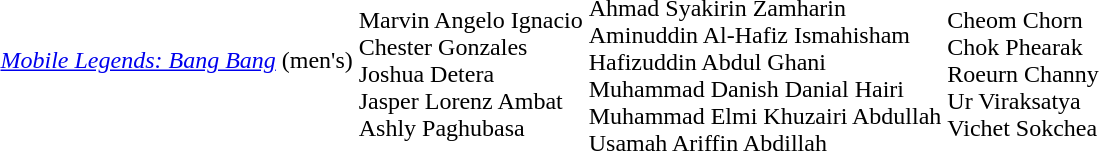<table>
<tr>
<td><em><a href='#'>Mobile Legends: Bang Bang</a></em> (men's)</td>
<td><br>Marvin Angelo Ignacio<br>Chester Gonzales<br>Joshua Detera<br>Jasper Lorenz Ambat<br>Ashly Paghubasa</td>
<td rowspan=2><br>Ahmad Syakirin Zamharin<br>Aminuddin Al-Hafiz Ismahisham<br>Hafizuddin Abdul Ghani<br>Muhammad Danish Danial Hairi<br>Muhammad Elmi Khuzairi Abdullah<br>Usamah Ariffin Abdillah</td>
<td><br>Cheom Chorn<br>Chok Phearak<br>Roeurn Channy<br>Ur Viraksatya<br>Vichet Sokchea</td>
</tr>
<tr>
</tr>
</table>
